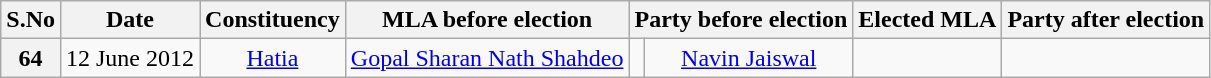<table class="wikitable sortable" style="text-align:center;">
<tr>
<th>S.No</th>
<th>Date</th>
<th>Constituency</th>
<th>MLA before election</th>
<th colspan="2">Party before election</th>
<th>Elected MLA</th>
<th colspan="2">Party after election</th>
</tr>
<tr>
<th>64</th>
<td>12 June 2012</td>
<td><a href='#'>Hatia</a></td>
<td><a href='#'>Gopal Sharan Nath Shahdeo</a></td>
<td></td>
<td><a href='#'>Navin Jaiswal</a></td>
<td></td>
</tr>
</table>
